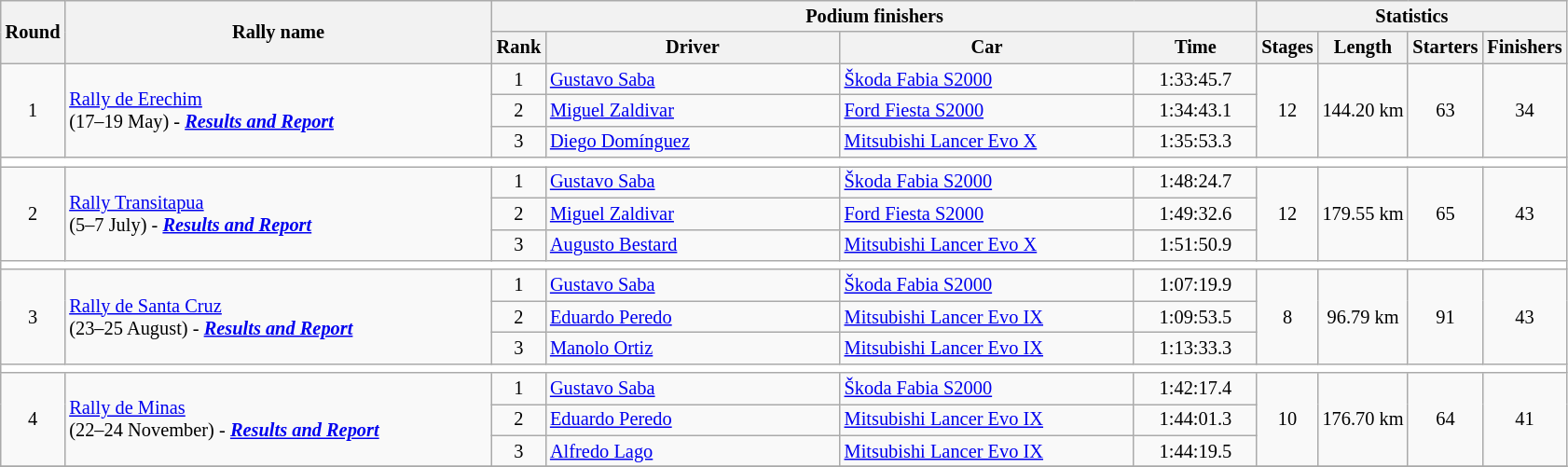<table class="wikitable" style="font-size:85%;">
<tr>
<th rowspan=2>Round</th>
<th style="width:22em" rowspan=2>Rally name</th>
<th colspan=4>Podium finishers</th>
<th colspan=4>Statistics</th>
</tr>
<tr>
<th>Rank</th>
<th style="width:15em">Driver</th>
<th style="width:15em">Car</th>
<th style="width:6em">Time</th>
<th>Stages</th>
<th>Length</th>
<th>Starters</th>
<th>Finishers</th>
</tr>
<tr>
<td rowspan=3 align=center>1</td>
<td rowspan=3> <a href='#'>Rally de Erechim</a><br>(17–19 May) - <strong><em><a href='#'>Results and Report</a></em></strong></td>
<td align=center>1</td>
<td> <a href='#'>Gustavo Saba</a></td>
<td><a href='#'>Škoda Fabia S2000</a></td>
<td align=center>1:33:45.7</td>
<td rowspan=3 align=center>12</td>
<td rowspan=3 align=center>144.20 km</td>
<td rowspan=3 align=center>63</td>
<td rowspan=3 align=center>34</td>
</tr>
<tr>
<td align=center>2</td>
<td> <a href='#'>Miguel Zaldivar</a></td>
<td><a href='#'>Ford Fiesta S2000</a></td>
<td align=center>1:34:43.1</td>
</tr>
<tr>
<td align=center>3</td>
<td> <a href='#'>Diego Domínguez</a></td>
<td><a href='#'>Mitsubishi Lancer Evo X</a></td>
<td align=center>1:35:53.3</td>
</tr>
<tr style="background:white;">
<td colspan="10"></td>
</tr>
<tr>
<td rowspan=3 align=center>2</td>
<td rowspan=3> <a href='#'>Rally Transitapua</a><br>(5–7 July) - <strong><em><a href='#'>Results and Report</a></em></strong></td>
<td align=center>1</td>
<td> <a href='#'>Gustavo Saba</a></td>
<td><a href='#'>Škoda Fabia S2000</a></td>
<td align=center>1:48:24.7</td>
<td rowspan=3 align=center>12</td>
<td rowspan=3 align=center>179.55 km</td>
<td rowspan=3 align=center>65</td>
<td rowspan=3 align=center>43</td>
</tr>
<tr>
<td align=center>2</td>
<td> <a href='#'>Miguel Zaldivar</a></td>
<td><a href='#'>Ford Fiesta S2000</a></td>
<td align=center>1:49:32.6</td>
</tr>
<tr>
<td align=center>3</td>
<td> <a href='#'>Augusto Bestard</a></td>
<td><a href='#'>Mitsubishi Lancer Evo X</a></td>
<td align=center>1:51:50.9</td>
</tr>
<tr style="background:white;">
<td colspan="12"></td>
</tr>
<tr>
<td rowspan=3 align=center>3</td>
<td rowspan=3> <a href='#'>Rally de Santa Cruz</a><br>(23–25 August) - <strong><em><a href='#'>Results and Report</a></em></strong></td>
<td align=center>1</td>
<td> <a href='#'>Gustavo Saba</a></td>
<td><a href='#'>Škoda Fabia S2000</a></td>
<td align=center>1:07:19.9</td>
<td rowspan=3 align=center>8</td>
<td rowspan=3 align=center>96.79 km</td>
<td rowspan=3 align=center>91</td>
<td rowspan=3 align=center>43</td>
</tr>
<tr>
<td align=center>2</td>
<td> <a href='#'>Eduardo Peredo</a></td>
<td><a href='#'>Mitsubishi Lancer Evo IX</a></td>
<td align=center>1:09:53.5</td>
</tr>
<tr>
<td align=center>3</td>
<td> <a href='#'>Manolo Ortiz</a></td>
<td><a href='#'>Mitsubishi Lancer Evo IX</a></td>
<td align=center>1:13:33.3</td>
</tr>
<tr style="background:white;">
<td colspan="12"></td>
</tr>
<tr>
<td rowspan=3 align=center>4</td>
<td rowspan=3> <a href='#'>Rally de Minas</a><br>(22–24 November) - <strong><em> <a href='#'>Results and Report</a></em></strong></td>
<td align=center>1</td>
<td> <a href='#'>Gustavo Saba</a></td>
<td><a href='#'>Škoda Fabia S2000</a></td>
<td align=center>1:42:17.4</td>
<td rowspan=3 align=center>10</td>
<td rowspan=3 align=center>176.70 km</td>
<td rowspan=3 align=center>64</td>
<td rowspan=3 align=center>41</td>
</tr>
<tr>
<td align=center>2</td>
<td> <a href='#'>Eduardo Peredo</a></td>
<td><a href='#'>Mitsubishi Lancer Evo IX</a></td>
<td align=center>1:44:01.3</td>
</tr>
<tr>
<td align=center>3</td>
<td> <a href='#'>Alfredo Lago</a></td>
<td><a href='#'>Mitsubishi Lancer Evo IX</a></td>
<td align=center>1:44:19.5</td>
</tr>
<tr>
</tr>
</table>
